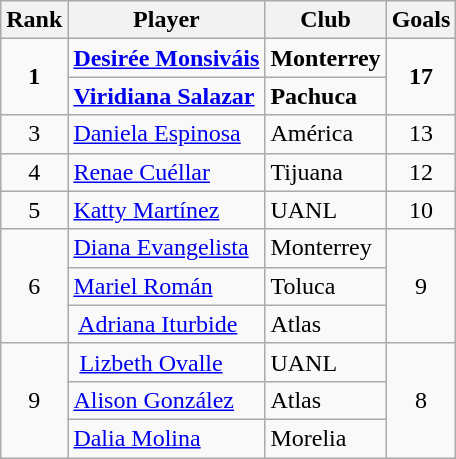<table class="wikitable">
<tr>
<th>Rank</th>
<th>Player</th>
<th>Club</th>
<th>Goals</th>
</tr>
<tr>
<td align=center rowspan=2><strong>1</strong></td>
<td><strong> <a href='#'>Desirée Monsiváis</a></strong></td>
<td><strong>Monterrey</strong></td>
<td align=center rowspan=2><strong>17</strong></td>
</tr>
<tr>
<td><strong> <a href='#'>Viridiana Salazar</a></strong></td>
<td><strong>Pachuca</strong></td>
</tr>
<tr>
<td align=center rowspan=1>3</td>
<td> <a href='#'>Daniela Espinosa</a></td>
<td>América</td>
<td align=center rowspan=1>13</td>
</tr>
<tr>
<td align=center rowspan=1>4</td>
<td> <a href='#'>Renae Cuéllar</a></td>
<td>Tijuana</td>
<td align=center rowspan=1>12</td>
</tr>
<tr>
<td align=center rowspan=1>5</td>
<td> <a href='#'>Katty Martínez</a></td>
<td>UANL</td>
<td align=center rowspan=1>10</td>
</tr>
<tr>
<td align=center rowspan=3>6</td>
<td> <a href='#'>Diana Evangelista</a></td>
<td>Monterrey</td>
<td align=center rowspan=3>9</td>
</tr>
<tr>
<td> <a href='#'>Mariel Román</a></td>
<td>Toluca</td>
</tr>
<tr>
<td> <a href='#'>Adriana Iturbide</a></td>
<td>Atlas</td>
</tr>
<tr>
<td align=center rowspan=3>9</td>
<td> <a href='#'>Lizbeth Ovalle</a></td>
<td>UANL</td>
<td align=center rowspan=3>8</td>
</tr>
<tr>
<td> <a href='#'>Alison González</a></td>
<td>Atlas</td>
</tr>
<tr>
<td> <a href='#'>Dalia Molina</a></td>
<td>Morelia</td>
</tr>
</table>
